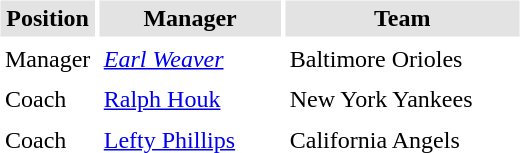<table border="0" cellspacing="3" cellpadding="3">
<tr style="background: #e3e3e3;">
<th width="50">Position</th>
<th width="115">Manager</th>
<th width="150">Team</th>
</tr>
<tr>
<td>Manager</td>
<td><em><a href='#'>Earl Weaver</a></em></td>
<td>Baltimore Orioles</td>
</tr>
<tr>
<td>Coach</td>
<td><a href='#'>Ralph Houk</a></td>
<td>New York Yankees</td>
</tr>
<tr>
<td>Coach</td>
<td><a href='#'>Lefty Phillips</a></td>
<td>California Angels</td>
</tr>
</table>
